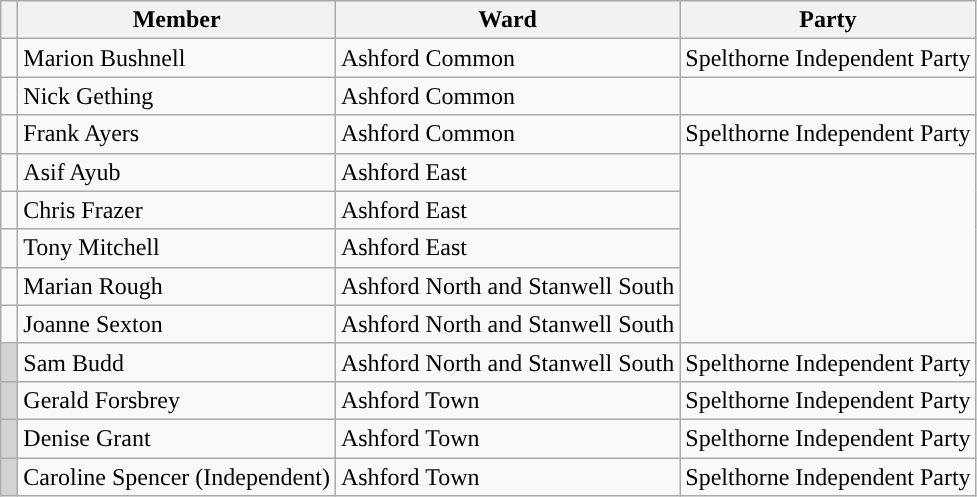<table class="wikitable">
<tr>
<th> </th>
<th>Member</th>
<th>Ward</th>
<th>Party</th>
</tr>
<tr>
<td style="background-color: "></td>
<td>Marion Bushnell</td>
<td>Ashford Common</td>
<td>Spelthorne Independent Party</td>
</tr>
<tr>
<td style="background-color: "></td>
<td>Nick Gething</td>
<td>Ashford Common</td>
</tr>
<tr>
<td style="background-color: "></td>
<td>Frank Ayers</td>
<td>Ashford Common</td>
<td>Spelthorne Independent Party</td>
</tr>
<tr>
<td style="background-color: "></td>
<td>Asif Ayub</td>
<td>Ashford East</td>
</tr>
<tr>
<td style="background-color: "></td>
<td>Chris Frazer</td>
<td>Ashford East</td>
</tr>
<tr>
<td style="background-color: "></td>
<td>Tony Mitchell</td>
<td>Ashford East</td>
</tr>
<tr>
<td style="background-color: "></td>
<td>Marian Rough</td>
<td>Ashford North and Stanwell South</td>
</tr>
<tr>
<td style="background-color: "></td>
<td>Joanne Sexton</td>
<td>Ashford North and Stanwell South</td>
</tr>
<tr>
<td style="background:#d3d3d3;"></td>
<td>Sam Budd</td>
<td>Ashford North and Stanwell South</td>
<td>Spelthorne Independent Party</td>
</tr>
<tr>
<td style="background:#d3d3d3;"></td>
<td>Gerald Forsbrey</td>
<td>Ashford Town</td>
<td>Spelthorne Independent Party</td>
</tr>
<tr>
<td style="background:#d3d3d3;"></td>
<td>Denise Grant</td>
<td>Ashford Town</td>
<td>Spelthorne Independent Party</td>
</tr>
<tr>
<td style="background:#d3d3d3;"></td>
<td>Caroline Spencer (Independent)</td>
<td>Ashford Town</td>
<td>Spelthorne Independent Party</td>
</tr>
</table>
